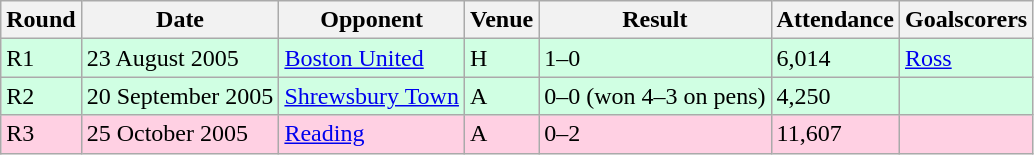<table class="wikitable">
<tr>
<th>Round</th>
<th>Date</th>
<th>Opponent</th>
<th>Venue</th>
<th>Result</th>
<th>Attendance</th>
<th>Goalscorers</th>
</tr>
<tr style="background-color: #d0ffe3;">
<td>R1</td>
<td>23 August 2005</td>
<td><a href='#'>Boston United</a></td>
<td>H</td>
<td>1–0</td>
<td>6,014</td>
<td><a href='#'>Ross</a></td>
</tr>
<tr style="background-color: #d0ffe3;">
<td>R2</td>
<td>20 September 2005</td>
<td><a href='#'>Shrewsbury Town</a></td>
<td>A</td>
<td>0–0 (won 4–3 on pens)</td>
<td>4,250</td>
<td></td>
</tr>
<tr style="background-color: #ffd0e3;">
<td>R3</td>
<td>25 October 2005</td>
<td><a href='#'>Reading</a></td>
<td>A</td>
<td>0–2</td>
<td>11,607</td>
<td></td>
</tr>
</table>
